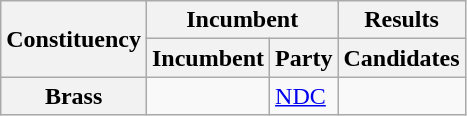<table class="wikitable sortable">
<tr>
<th rowspan="2">Constituency</th>
<th colspan="2">Incumbent</th>
<th>Results</th>
</tr>
<tr valign="bottom">
<th>Incumbent</th>
<th>Party</th>
<th>Candidates</th>
</tr>
<tr>
<th>Brass</th>
<td></td>
<td><a href='#'>NDC</a></td>
<td nowrap=""></td>
</tr>
</table>
